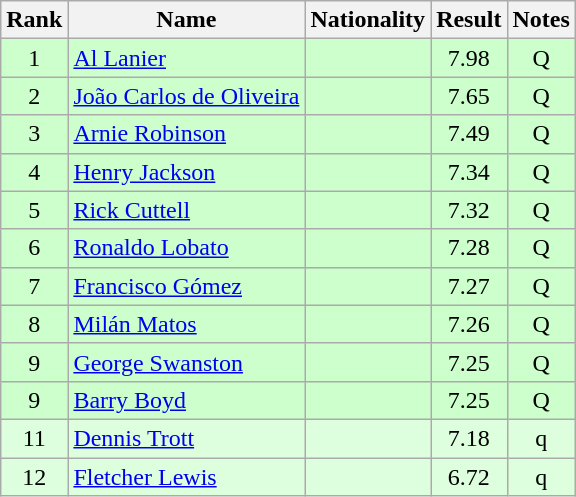<table class="wikitable sortable" style="text-align:center">
<tr>
<th>Rank</th>
<th>Name</th>
<th>Nationality</th>
<th>Result</th>
<th>Notes</th>
</tr>
<tr bgcolor=ccffcc>
<td>1</td>
<td align=left><a href='#'>Al Lanier</a></td>
<td align=left></td>
<td>7.98</td>
<td>Q</td>
</tr>
<tr bgcolor=ccffcc>
<td>2</td>
<td align=left><a href='#'>João Carlos de Oliveira</a></td>
<td align=left></td>
<td>7.65</td>
<td>Q</td>
</tr>
<tr bgcolor=ccffcc>
<td>3</td>
<td align=left><a href='#'>Arnie Robinson</a></td>
<td align=left></td>
<td>7.49</td>
<td>Q</td>
</tr>
<tr bgcolor=ccffcc>
<td>4</td>
<td align=left><a href='#'>Henry Jackson</a></td>
<td align=left></td>
<td>7.34</td>
<td>Q</td>
</tr>
<tr bgcolor=ccffcc>
<td>5</td>
<td align=left><a href='#'>Rick Cuttell</a></td>
<td align=left></td>
<td>7.32</td>
<td>Q</td>
</tr>
<tr bgcolor=ccffcc>
<td>6</td>
<td align=left><a href='#'>Ronaldo Lobato</a></td>
<td align=left></td>
<td>7.28</td>
<td>Q</td>
</tr>
<tr bgcolor=ccffcc>
<td>7</td>
<td align=left><a href='#'>Francisco Gómez</a></td>
<td align=left></td>
<td>7.27</td>
<td>Q</td>
</tr>
<tr bgcolor=ccffcc>
<td>8</td>
<td align=left><a href='#'>Milán Matos</a></td>
<td align=left></td>
<td>7.26</td>
<td>Q</td>
</tr>
<tr bgcolor=ccffcc>
<td>9</td>
<td align=left><a href='#'>George Swanston</a></td>
<td align=left></td>
<td>7.25</td>
<td>Q</td>
</tr>
<tr bgcolor=ccffcc>
<td>9</td>
<td align=left><a href='#'>Barry Boyd</a></td>
<td align=left></td>
<td>7.25</td>
<td>Q</td>
</tr>
<tr bgcolor=ddffdd>
<td>11</td>
<td align=left><a href='#'>Dennis Trott</a></td>
<td align=left></td>
<td>7.18</td>
<td>q</td>
</tr>
<tr bgcolor=ddffdd>
<td>12</td>
<td align=left><a href='#'>Fletcher Lewis</a></td>
<td align=left></td>
<td>6.72</td>
<td>q</td>
</tr>
</table>
